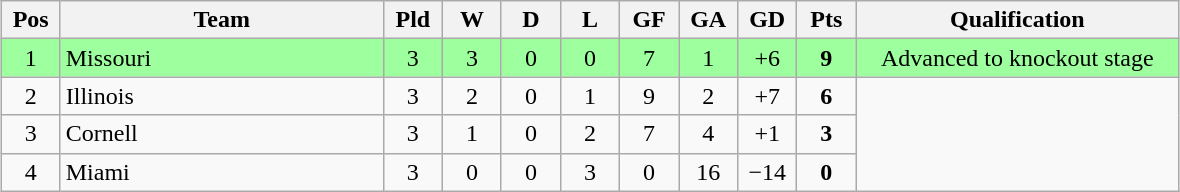<table class="wikitable" style="text-align:center; margin: 1em auto">
<tr>
<th style=width:2em>Pos</th>
<th style=width:13em>Team</th>
<th style=width:2em>Pld</th>
<th style=width:2em>W</th>
<th style=width:2em>D</th>
<th style=width:2em>L</th>
<th style=width:2em>GF</th>
<th style=width:2em>GA</th>
<th style=width:2em>GD</th>
<th style=width:2em>Pts</th>
<th style=width:13em>Qualification</th>
</tr>
<tr bgcolor="#9eff9e">
<td>1</td>
<td style="text-align:left">Missouri</td>
<td>3</td>
<td>3</td>
<td>0</td>
<td>0</td>
<td>7</td>
<td>1</td>
<td>+6</td>
<td><strong>9</strong></td>
<td>Advanced to knockout stage</td>
</tr>
<tr>
<td>2</td>
<td style="text-align:left">Illinois</td>
<td>3</td>
<td>2</td>
<td>0</td>
<td>1</td>
<td>9</td>
<td>2</td>
<td>+7</td>
<td><strong>6</strong></td>
<td rowspan="3"></td>
</tr>
<tr>
<td>3</td>
<td style="text-align:left">Cornell</td>
<td>3</td>
<td>1</td>
<td>0</td>
<td>2</td>
<td>7</td>
<td>4</td>
<td>+1<strong></strong></td>
<td><strong>3</strong></td>
</tr>
<tr>
<td>4</td>
<td style="text-align:left">Miami</td>
<td>3</td>
<td>0</td>
<td>0</td>
<td>3</td>
<td>0</td>
<td>16</td>
<td>−14<strong></strong></td>
<td><strong>0</strong></td>
</tr>
</table>
